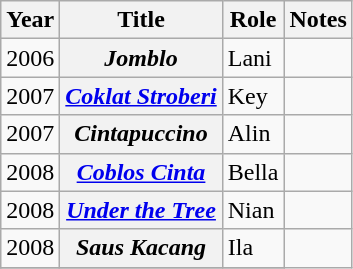<table class="wikitable sortable plainrowheaders">
<tr>
<th scope="col">Year</th>
<th scope="col">Title</th>
<th scope="col" class="unsortable">Role</th>
<th scope="col" class="unsortable">Notes</th>
</tr>
<tr>
<td>2006</td>
<th scope="row"><em>Jomblo</em></th>
<td>Lani</td>
<td></td>
</tr>
<tr>
<td>2007</td>
<th scope="row"><em><a href='#'>Coklat Stroberi</a></em></th>
<td>Key</td>
<td></td>
</tr>
<tr>
<td>2007</td>
<th scope="row"><em>Cintapuccino</em></th>
<td>Alin</td>
<td></td>
</tr>
<tr>
<td>2008</td>
<th scope="row"><em><a href='#'>Coblos Cinta</a></em></th>
<td>Bella</td>
<td></td>
</tr>
<tr>
<td>2008</td>
<th scope="row"><em><a href='#'>Under the Tree</a></em></th>
<td>Nian</td>
<td></td>
</tr>
<tr>
<td>2008</td>
<th scope="row"><em>Saus Kacang</em></th>
<td>Ila</td>
</tr>
<tr>
</tr>
</table>
